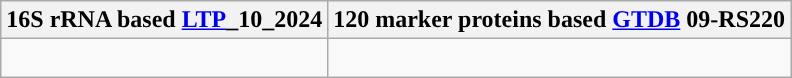<table class="wikitable">
<tr>
<th colspan=1>16S rRNA based <a href='#'>LTP</a>_10_2024</th>
<th colspan=1>120 marker proteins based <a href='#'>GTDB</a> 09-RS220</th>
</tr>
<tr>
<td style="vertical-align:top"><br></td>
<td><br></td>
</tr>
</table>
